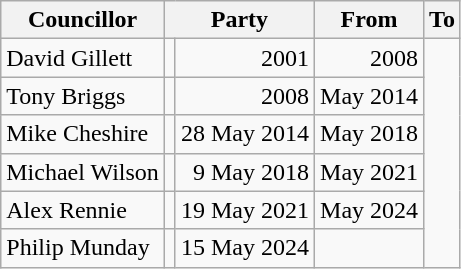<table class=wikitable>
<tr>
<th>Councillor</th>
<th colspan=2>Party</th>
<th>From</th>
<th>To</th>
</tr>
<tr>
<td>David Gillett</td>
<td></td>
<td align=right>2001</td>
<td align=right>2008</td>
</tr>
<tr>
<td>Tony Briggs</td>
<td></td>
<td align=right>2008</td>
<td align=right>May 2014</td>
</tr>
<tr>
<td>Mike Cheshire</td>
<td></td>
<td align=right>28 May 2014</td>
<td align=right>May 2018</td>
</tr>
<tr>
<td>Michael Wilson</td>
<td></td>
<td align=right>9 May 2018</td>
<td align=right>May 2021</td>
</tr>
<tr>
<td>Alex Rennie</td>
<td></td>
<td align=right>19 May 2021</td>
<td align=right>May 2024</td>
</tr>
<tr>
<td>Philip Munday</td>
<td></td>
<td align=right>15 May 2024</td>
<td align=right></td>
</tr>
</table>
